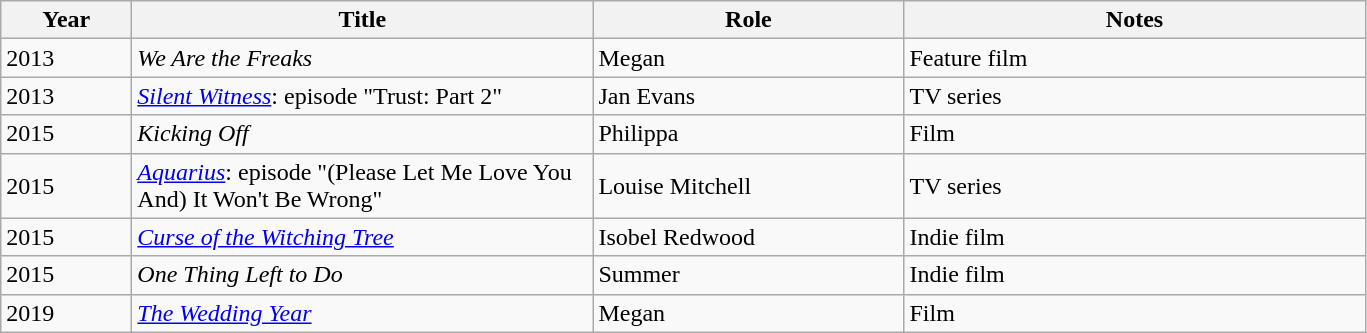<table class="wikitable">
<tr>
<th scope="col" width="80">Year</th>
<th scope="col" width="300">Title</th>
<th scope="col" width="200">Role</th>
<th scope="col" width="300">Notes</th>
</tr>
<tr>
<td>2013</td>
<td><em>We Are the Freaks</em></td>
<td>Megan</td>
<td>Feature film</td>
</tr>
<tr>
<td>2013</td>
<td><em><a href='#'>Silent Witness</a></em>: episode "Trust: Part 2"</td>
<td>Jan Evans</td>
<td>TV series</td>
</tr>
<tr>
<td>2015</td>
<td><em>Kicking Off</em></td>
<td>Philippa</td>
<td>Film</td>
</tr>
<tr>
<td>2015</td>
<td><em><a href='#'>Aquarius</a></em>: episode "(Please Let Me Love You And) It Won't Be Wrong"</td>
<td>Louise Mitchell</td>
<td>TV series</td>
</tr>
<tr>
<td>2015</td>
<td><em><a href='#'>Curse of the Witching Tree</a></em></td>
<td>Isobel Redwood</td>
<td>Indie film</td>
</tr>
<tr>
<td>2015</td>
<td><em>One Thing Left to Do</em></td>
<td>Summer</td>
<td>Indie film</td>
</tr>
<tr>
<td>2019</td>
<td><em><a href='#'>The Wedding Year</a></em></td>
<td>Megan</td>
<td>Film</td>
</tr>
</table>
